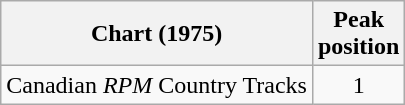<table class="wikitable">
<tr>
<th align="left">Chart (1975)</th>
<th align="center">Peak<br>position</th>
</tr>
<tr>
<td align="left">Canadian <em>RPM</em> Country Tracks</td>
<td align="center">1</td>
</tr>
</table>
